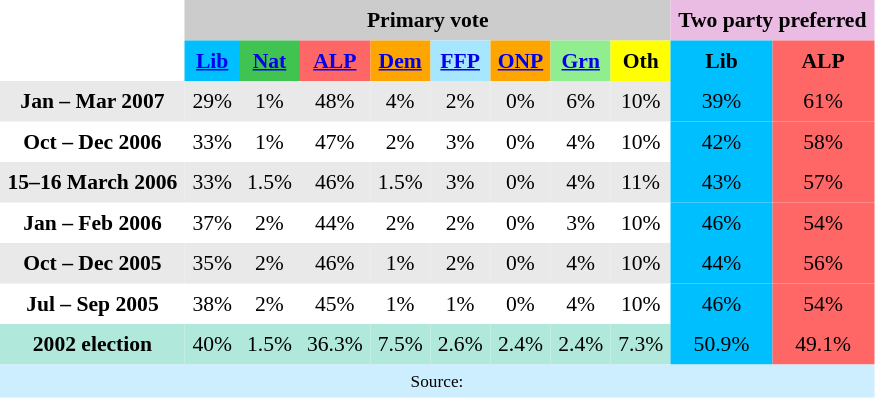<table class="toccolours" cellpadding="5" cellspacing="0" style="float:left; margin-right:.5em; margin-top:.4em; font-size:90%;">
<tr>
</tr>
<tr>
<th></th>
<th style="background:#ccc; text-align:center;" colspan="8">Primary vote</th>
<th style="background:#ebbce3; text-align:center;" colspan="2">Two party preferred</th>
</tr>
<tr>
<th></th>
<th style="background:#00bfff; text-align:center;"><a href='#'>Lib</a></th>
<th style="background:#40c351; text-align:center;"><a href='#'>Nat</a></th>
<th style="background:#f66; text-align:center;"><a href='#'>ALP</a></th>
<th style="background:orange; text-align:center;"><a href='#'>Dem</a></th>
<th style="background:#a6e7ff; text-align:center;"><a href='#'>FFP</a></th>
<th class="unsortable" style="background:orange"><a href='#'>ONP</a></th>
<th style="background:#90ee90; text-align:center;"><a href='#'>Grn</a></th>
<th style="background:#ff0; text-align:center;">Oth</th>
<th style="background:#00bfff; text-align:center;">Lib</th>
<th style="background:#f66; text-align:center;">ALP</th>
</tr>
<tr>
<th style="background:#e9e9e9;">Jan – Mar 2007</th>
<td style="text-align:center; background:#e9e9e9;">29%</td>
<td width="" style="text-align:center; background:#e9e9e9;">1%</td>
<td style="text-align:center; background:#e9e9e9;">48%</td>
<td width="" style="text-align:center; background:#e9e9e9;">4%</td>
<td width="" style="text-align:center; background:#e9e9e9;">2%</td>
<td width="" style="text-align:center; background:#e9e9e9;">0%</td>
<td width="" style="text-align:center; background:#e9e9e9;">6%</td>
<td width="" style="text-align:center; background:#e9e9e9;">10%</td>
<td width="" style="text-align:center; background:#00bfff;">39%</td>
<td width="" style="text-align:center; background:#f66;">61%</td>
</tr>
<tr>
<th>Oct – Dec 2006</th>
<td style="text-align:center;" bgcolor="">33%</td>
<td style="text-align:center;" width="" bgcolor="">1%</td>
<td style="text-align:center;" bgcolor="">47%</td>
<td style="text-align:center;" width="" bgcolor="">2%</td>
<td style="text-align:center;" width="" bgcolor="">3%</td>
<td style="text-align:center;" width="" bgcolor="">0%</td>
<td style="text-align:center;" width="" bgcolor="">4%</td>
<td style="text-align:center;" width="" bgcolor="">10%</td>
<td width="" style="text-align:center; background:#00bfff;">42%</td>
<td width="" style="text-align:center; background:#f66;">58%</td>
</tr>
<tr>
<th style="background:#e9e9e9;">15–16 March 2006</th>
<td style="text-align:center; background:#e9e9e9;">33%</td>
<td width="" style="text-align:center; background:#e9e9e9;">1.5%</td>
<td style="text-align:center; background:#e9e9e9;">46%</td>
<td width="" style="text-align:center; background:#e9e9e9;">1.5%</td>
<td width="" style="text-align:center; background:#e9e9e9;">3%</td>
<td width="" style="text-align:center; background:#e9e9e9;">0%</td>
<td width="" style="text-align:center; background:#e9e9e9;">4%</td>
<td width="" style="text-align:center; background:#e9e9e9;">11%</td>
<td width="" style="text-align:center; background:#00bfff;">43%</td>
<td width="" style="text-align:center; background:#f66;">57%</td>
</tr>
<tr>
<th>Jan – Feb 2006</th>
<td style="text-align:center;" bgcolor="">37%</td>
<td style="text-align:center;" width="" bgcolor="">2%</td>
<td style="text-align:center;" bgcolor="">44%</td>
<td style="text-align:center;" width="" bgcolor="">2%</td>
<td style="text-align:center;" width="" bgcolor="">2%</td>
<td style="text-align:center;" width="" bgcolor="">0%</td>
<td style="text-align:center;" width="" bgcolor="">3%</td>
<td style="text-align:center;" width="" bgcolor="">10%</td>
<td width="" style="text-align:center; background:#00bfff;">46%</td>
<td width="" style="text-align:center; background:#f66;">54%</td>
</tr>
<tr>
<th style="background:#e9e9e9;">Oct – Dec 2005</th>
<td style="text-align:center; background:#e9e9e9;">35%</td>
<td width="" style="text-align:center; background:#e9e9e9;">2%</td>
<td style="text-align:center; background:#e9e9e9;">46%</td>
<td width="" style="text-align:center; background:#e9e9e9;">1%</td>
<td width="" style="text-align:center; background:#e9e9e9;">2%</td>
<td width="" style="text-align:center; background:#e9e9e9;">0%</td>
<td width="" style="text-align:center; background:#e9e9e9;">4%</td>
<td width="" style="text-align:center; background:#e9e9e9;">10%</td>
<td width="" style="text-align:center; background:#00bfff;">44%</td>
<td width="" style="text-align:center; background:#f66;">56%</td>
</tr>
<tr>
<th>Jul – Sep 2005</th>
<td style="text-align:center;" bgcolor="">38%</td>
<td style="text-align:center;" width="" bgcolor="">2%</td>
<td style="text-align:center;" bgcolor="">45%</td>
<td style="text-align:center;" width="" bgcolor="">1%</td>
<td style="text-align:center;" width="" bgcolor="">1%</td>
<td style="text-align:center;" width="" bgcolor="">0%</td>
<td style="text-align:center;" width="" bgcolor="">4%</td>
<td style="text-align:center;" width="" bgcolor="">10%</td>
<td width="" style="text-align:center; background:#00bfff;">46%</td>
<td width="" style="text-align:center; background:#f66;">54%</td>
</tr>
<tr>
<th style="background:#b0e9db;">2002 election</th>
<td style="text-align:center; background:#b0e9db;">40%</td>
<td width="" style="text-align:center; background:#b0e9db;">1.5%</td>
<td style="text-align:center; background:#b0e9db;">36.3%</td>
<td width="" style="text-align:center; background:#b0e9db;">7.5%</td>
<td width="" style="text-align:center; background:#b0e9db;">2.6%</td>
<td width="" style="text-align:center; background:#b0e9db;">2.4%</td>
<td width="" style="text-align:center; background:#b0e9db;">2.4%</td>
<td width="" style="text-align:center; background:#b0e9db;">7.3%</td>
<td width="" style="text-align:center; background:#00bfff;">50.9%</td>
<td width="" style="text-align:center; background:#f66;">49.1%</td>
</tr>
<tr>
<td colspan="11" style="font-size:80%; background:#cef; text-align:center;">Source: <br></td>
</tr>
</table>
